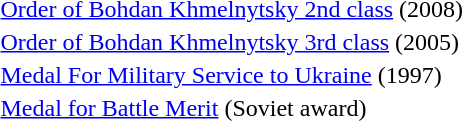<table>
<tr>
<td></td>
<td><a href='#'>Order of Bohdan Khmelnytsky 2nd class</a> (2008)</td>
</tr>
<tr>
<td></td>
<td><a href='#'>Order of Bohdan Khmelnytsky 3rd class</a> (2005)</td>
</tr>
<tr>
<td></td>
<td><a href='#'>Medal For Military Service to Ukraine</a> (1997)</td>
</tr>
<tr>
<td></td>
<td><a href='#'>Medal for Battle Merit</a> (Soviet award)</td>
</tr>
<tr>
</tr>
</table>
